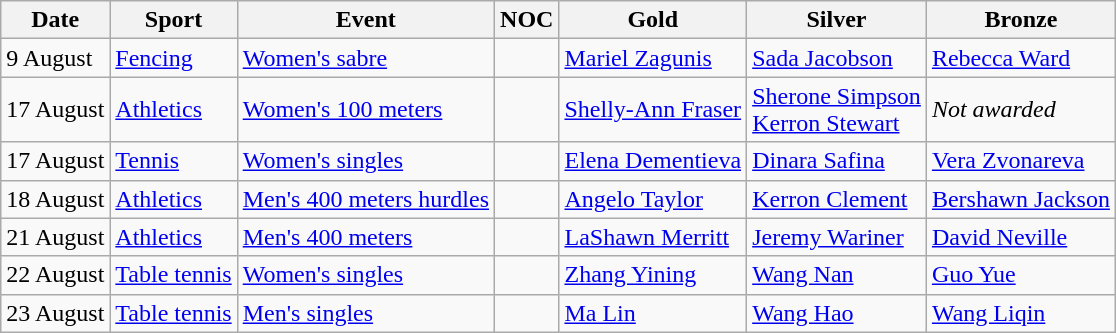<table class="wikitable">
<tr>
<th>Date</th>
<th>Sport</th>
<th>Event</th>
<th>NOC</th>
<th>Gold</th>
<th>Silver</th>
<th>Bronze</th>
</tr>
<tr>
<td>9 August</td>
<td><a href='#'>Fencing</a></td>
<td><a href='#'>Women's sabre</a></td>
<td></td>
<td><a href='#'>Mariel Zagunis</a></td>
<td><a href='#'>Sada Jacobson</a></td>
<td><a href='#'>Rebecca Ward</a></td>
</tr>
<tr>
<td>17 August</td>
<td><a href='#'>Athletics</a></td>
<td><a href='#'>Women's 100 meters</a></td>
<td></td>
<td><a href='#'>Shelly-Ann Fraser</a></td>
<td><a href='#'>Sherone Simpson</a><br><a href='#'>Kerron Stewart</a></td>
<td><em>Not awarded</em></td>
</tr>
<tr>
<td>17 August</td>
<td><a href='#'>Tennis</a></td>
<td><a href='#'>Women's singles</a></td>
<td></td>
<td><a href='#'>Elena Dementieva</a></td>
<td><a href='#'>Dinara Safina</a></td>
<td><a href='#'>Vera Zvonareva</a></td>
</tr>
<tr>
<td>18 August</td>
<td><a href='#'>Athletics</a></td>
<td><a href='#'>Men's 400 meters hurdles</a></td>
<td></td>
<td><a href='#'>Angelo Taylor</a></td>
<td><a href='#'>Kerron Clement</a></td>
<td><a href='#'>Bershawn Jackson</a></td>
</tr>
<tr>
<td>21 August</td>
<td><a href='#'>Athletics</a></td>
<td><a href='#'>Men's 400 meters</a></td>
<td></td>
<td><a href='#'>LaShawn Merritt</a></td>
<td><a href='#'>Jeremy Wariner</a></td>
<td><a href='#'>David Neville</a></td>
</tr>
<tr>
<td>22 August</td>
<td><a href='#'>Table tennis</a></td>
<td><a href='#'>Women's singles</a></td>
<td></td>
<td><a href='#'>Zhang Yining</a></td>
<td><a href='#'>Wang Nan</a></td>
<td><a href='#'>Guo Yue</a></td>
</tr>
<tr>
<td>23 August</td>
<td><a href='#'>Table tennis</a></td>
<td><a href='#'>Men's singles</a></td>
<td></td>
<td><a href='#'>Ma Lin</a></td>
<td><a href='#'>Wang Hao</a></td>
<td><a href='#'>Wang Liqin</a></td>
</tr>
</table>
